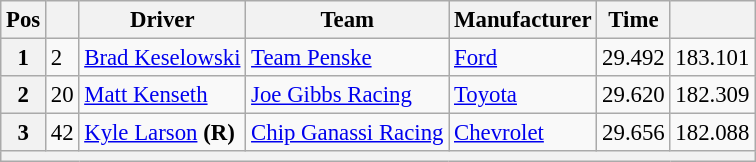<table class="wikitable" style="font-size:95%">
<tr>
<th>Pos</th>
<th></th>
<th>Driver</th>
<th>Team</th>
<th>Manufacturer</th>
<th>Time</th>
<th></th>
</tr>
<tr>
<th>1</th>
<td>2</td>
<td><a href='#'>Brad Keselowski</a></td>
<td><a href='#'>Team Penske</a></td>
<td><a href='#'>Ford</a></td>
<td>29.492</td>
<td>183.101</td>
</tr>
<tr>
<th>2</th>
<td>20</td>
<td><a href='#'>Matt Kenseth</a></td>
<td><a href='#'>Joe Gibbs Racing</a></td>
<td><a href='#'>Toyota</a></td>
<td>29.620</td>
<td>182.309</td>
</tr>
<tr>
<th>3</th>
<td>42</td>
<td><a href='#'>Kyle Larson</a> <strong>(R)</strong></td>
<td><a href='#'>Chip Ganassi Racing</a></td>
<td><a href='#'>Chevrolet</a></td>
<td>29.656</td>
<td>182.088</td>
</tr>
<tr>
<th colspan="7"></th>
</tr>
</table>
